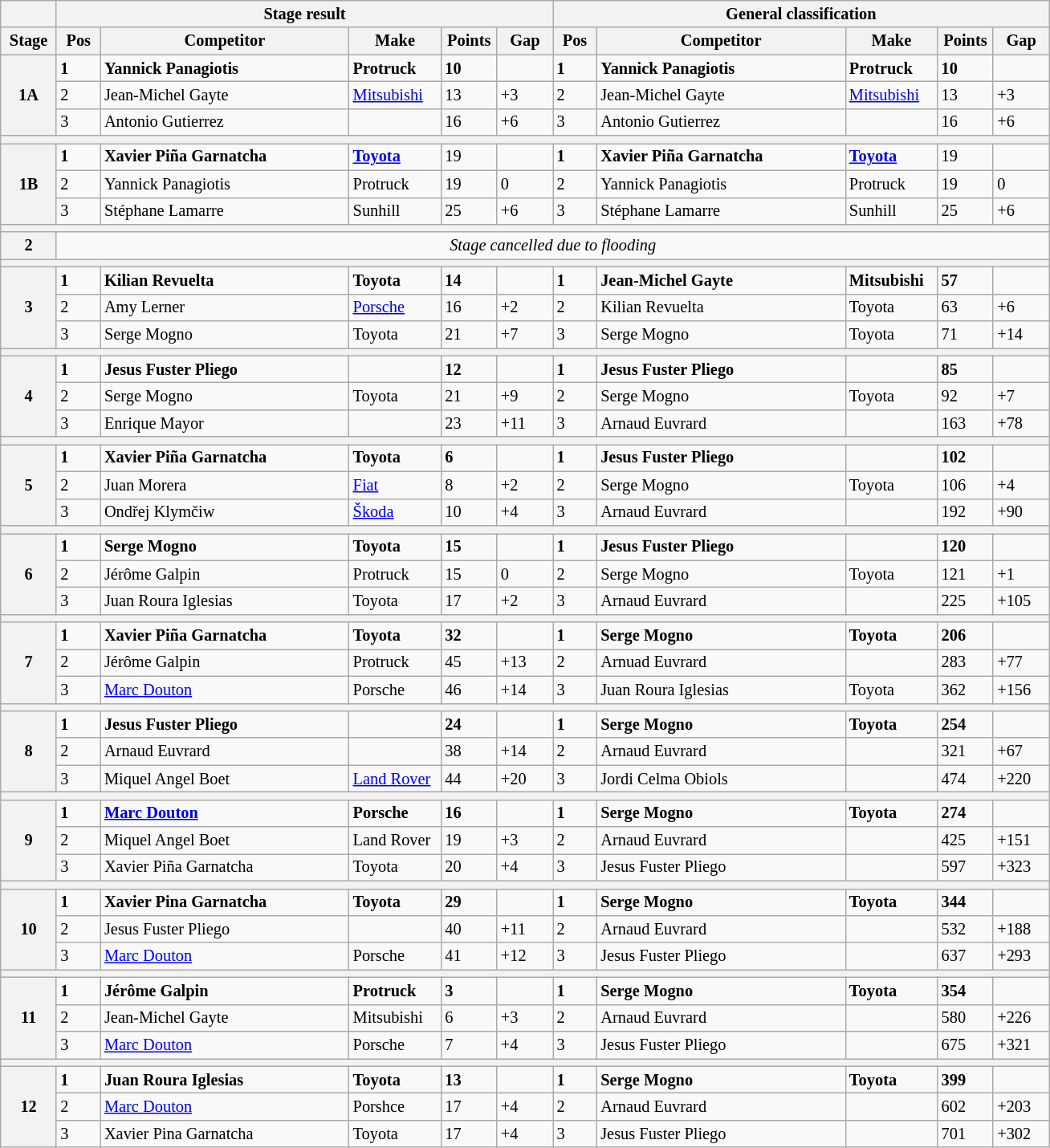<table class="wikitable" style="font-size:85%;">
<tr>
<th></th>
<th colspan=5>Stage result</th>
<th colspan=5>General classification</th>
</tr>
<tr>
<th style="width:40px;">Stage</th>
<th style="width:30px;">Pos</th>
<th style="width:200px;">Competitor</th>
<th style="width:70px;">Make</th>
<th style="width:40px;">Points</th>
<th style="width:40px;">Gap</th>
<th style="width:30px;">Pos</th>
<th style="width:200px;">Competitor</th>
<th style="width:70px;">Make</th>
<th style="width:40px;">Points</th>
<th style="width:40px;">Gap</th>
</tr>
<tr>
<th rowspan=3>1A</th>
<td><strong>1</strong></td>
<td><strong> Yannick Panagiotis</strong></td>
<td><strong>Protruck</strong></td>
<td><strong>10</strong></td>
<td></td>
<td><strong>1</strong></td>
<td><strong> Yannick Panagiotis</strong></td>
<td><strong>Protruck</strong></td>
<td><strong>10</strong></td>
<td></td>
</tr>
<tr>
<td>2</td>
<td> Jean-Michel Gayte</td>
<td><a href='#'>Mitsubishi</a></td>
<td>13</td>
<td>+3</td>
<td>2</td>
<td> Jean-Michel Gayte</td>
<td><a href='#'>Mitsubishi</a></td>
<td>13</td>
<td>+3</td>
</tr>
<tr>
<td>3</td>
<td> Antonio Gutierrez</td>
<td></td>
<td>16</td>
<td>+6</td>
<td>3</td>
<td> Antonio Gutierrez</td>
<td></td>
<td>16</td>
<td>+6</td>
</tr>
<tr>
<th colspan=11></th>
</tr>
<tr>
<th rowspan=3>1B</th>
<td><strong>1</strong></td>
<td><strong> Xavier Piña Garnatcha</strong></td>
<td><strong><a href='#'>Toyota</a></strong></td>
<td>19</td>
<td></td>
<td><strong>1</strong></td>
<td><strong> Xavier Piña Garnatcha</strong></td>
<td><strong><a href='#'>Toyota</a></strong></td>
<td>19</td>
<td></td>
</tr>
<tr>
<td>2</td>
<td> Yannick Panagiotis</td>
<td>Protruck</td>
<td>19</td>
<td>0</td>
<td>2</td>
<td> Yannick Panagiotis</td>
<td>Protruck</td>
<td>19</td>
<td>0</td>
</tr>
<tr>
<td>3</td>
<td> Stéphane Lamarre</td>
<td>Sunhill</td>
<td>25</td>
<td>+6</td>
<td>3</td>
<td> Stéphane Lamarre</td>
<td>Sunhill</td>
<td>25</td>
<td>+6</td>
</tr>
<tr>
<th colspan=11></th>
</tr>
<tr>
<th>2</th>
<td colspan="10" style="text-align:center;"><em>Stage cancelled due to flooding</em></td>
</tr>
<tr>
<th colspan=11></th>
</tr>
<tr>
<th rowspan=3>3</th>
<td><strong>1</strong></td>
<td><strong> Kilian Revuelta</strong></td>
<td><strong>Toyota</strong></td>
<td><strong>14</strong></td>
<td></td>
<td><strong>1</strong></td>
<td><strong> Jean-Michel Gayte</strong></td>
<td><strong>Mitsubishi</strong></td>
<td><strong>57</strong></td>
<td></td>
</tr>
<tr>
<td>2</td>
<td> Amy Lerner</td>
<td><a href='#'>Porsche</a></td>
<td>16</td>
<td>+2</td>
<td>2</td>
<td> Kilian Revuelta</td>
<td>Toyota</td>
<td>63</td>
<td>+6</td>
</tr>
<tr>
<td>3</td>
<td> Serge Mogno</td>
<td>Toyota</td>
<td>21</td>
<td>+7</td>
<td>3</td>
<td> Serge Mogno</td>
<td>Toyota</td>
<td>71</td>
<td>+14</td>
</tr>
<tr>
<th colspan=11></th>
</tr>
<tr>
<th rowspan=3>4</th>
<td><strong>1</strong></td>
<td><strong> Jesus Fuster Pliego</strong></td>
<td><strong></strong></td>
<td><strong>12</strong></td>
<td></td>
<td><strong>1</strong></td>
<td><strong> Jesus Fuster Pliego</strong></td>
<td><strong></strong></td>
<td><strong>85</strong></td>
<td></td>
</tr>
<tr>
<td>2</td>
<td> Serge Mogno</td>
<td>Toyota</td>
<td>21</td>
<td>+9</td>
<td>2</td>
<td> Serge Mogno</td>
<td>Toyota</td>
<td>92</td>
<td>+7</td>
</tr>
<tr>
<td>3</td>
<td> Enrique Mayor</td>
<td></td>
<td>23</td>
<td>+11</td>
<td>3</td>
<td> Arnaud Euvrard</td>
<td></td>
<td>163</td>
<td>+78</td>
</tr>
<tr>
<th colspan=11></th>
</tr>
<tr>
<th rowspan=3>5</th>
<td><strong>1</strong></td>
<td><strong> Xavier Piña Garnatcha</strong></td>
<td><strong>Toyota</strong></td>
<td><strong>6</strong></td>
<td></td>
<td><strong>1</strong></td>
<td><strong> Jesus Fuster Pliego</strong></td>
<td><strong></strong></td>
<td><strong>102</strong></td>
<td></td>
</tr>
<tr>
<td>2</td>
<td> Juan Morera</td>
<td><a href='#'>Fiat</a></td>
<td>8</td>
<td>+2</td>
<td>2</td>
<td> Serge Mogno</td>
<td>Toyota</td>
<td>106</td>
<td>+4</td>
</tr>
<tr>
<td>3</td>
<td> Ondřej Klymčiw</td>
<td><a href='#'>Škoda</a></td>
<td>10</td>
<td>+4</td>
<td>3</td>
<td> Arnaud Euvrard</td>
<td></td>
<td>192</td>
<td>+90</td>
</tr>
<tr>
<th colspan=11></th>
</tr>
<tr>
<th rowspan=3>6</th>
<td><strong>1</strong></td>
<td><strong> Serge Mogno</strong></td>
<td><strong>Toyota</strong></td>
<td><strong>15</strong></td>
<td></td>
<td><strong>1</strong></td>
<td><strong> Jesus Fuster Pliego</strong></td>
<td><strong></strong></td>
<td><strong>120</strong></td>
<td></td>
</tr>
<tr>
<td>2</td>
<td> Jérôme Galpin</td>
<td>Protruck</td>
<td>15</td>
<td>0</td>
<td>2</td>
<td> Serge Mogno</td>
<td>Toyota</td>
<td>121</td>
<td>+1</td>
</tr>
<tr>
<td>3</td>
<td> Juan Roura Iglesias</td>
<td>Toyota</td>
<td>17</td>
<td>+2</td>
<td>3</td>
<td> Arnaud Euvrard</td>
<td></td>
<td>225</td>
<td>+105</td>
</tr>
<tr>
<th colspan=11></th>
</tr>
<tr>
<th rowspan=3>7</th>
<td><strong>1</strong></td>
<td><strong> Xavier Piña Garnatcha</strong></td>
<td><strong>Toyota</strong></td>
<td><strong>32</strong></td>
<td></td>
<td><strong>1</strong></td>
<td><strong> Serge Mogno</strong></td>
<td><strong>Toyota</strong></td>
<td><strong>206</strong></td>
<td></td>
</tr>
<tr>
<td>2</td>
<td> Jérôme Galpin</td>
<td>Protruck</td>
<td>45</td>
<td>+13</td>
<td>2</td>
<td> Arnuad Euvrard</td>
<td></td>
<td>283</td>
<td>+77</td>
</tr>
<tr>
<td>3</td>
<td> <a href='#'>Marc Douton</a></td>
<td>Porsche</td>
<td>46</td>
<td>+14</td>
<td>3</td>
<td> Juan Roura Iglesias</td>
<td>Toyota</td>
<td>362</td>
<td>+156</td>
</tr>
<tr>
<th colspan=11></th>
</tr>
<tr>
<th rowspan=3>8</th>
<td><strong>1</strong></td>
<td><strong> Jesus Fuster Pliego</strong></td>
<td><strong></strong></td>
<td><strong>24</strong></td>
<td></td>
<td><strong>1</strong></td>
<td><strong> Serge Mogno</strong></td>
<td><strong>Toyota</strong></td>
<td><strong>254</strong></td>
<td></td>
</tr>
<tr>
<td>2</td>
<td> Arnaud Euvrard</td>
<td></td>
<td>38</td>
<td>+14</td>
<td>2</td>
<td> Arnaud Euvrard</td>
<td></td>
<td>321</td>
<td>+67</td>
</tr>
<tr>
<td>3</td>
<td> Miquel Angel Boet</td>
<td><a href='#'>Land Rover</a></td>
<td>44</td>
<td>+20</td>
<td>3</td>
<td> Jordi Celma Obiols</td>
<td></td>
<td>474</td>
<td>+220</td>
</tr>
<tr>
<th colspan=11></th>
</tr>
<tr>
<th rowspan=3>9</th>
<td><strong>1</strong></td>
<td><strong> <a href='#'>Marc Douton</a></strong></td>
<td><strong>Porsche</strong></td>
<td><strong>16</strong></td>
<td></td>
<td><strong>1</strong></td>
<td><strong> Serge Mogno</strong></td>
<td><strong>Toyota</strong></td>
<td><strong>274</strong></td>
<td></td>
</tr>
<tr>
<td>2</td>
<td> Miquel Angel Boet</td>
<td>Land Rover</td>
<td>19</td>
<td>+3</td>
<td>2</td>
<td> Arnaud Euvrard</td>
<td></td>
<td>425</td>
<td>+151</td>
</tr>
<tr>
<td>3</td>
<td> Xavier Piña Garnatcha</td>
<td>Toyota</td>
<td>20</td>
<td>+4</td>
<td>3</td>
<td> Jesus Fuster Pliego</td>
<td></td>
<td>597</td>
<td>+323</td>
</tr>
<tr>
<th colspan=11></th>
</tr>
<tr>
<th rowspan=3>10</th>
<td><strong>1</strong></td>
<td><strong> Xavier Pina Garnatcha</strong></td>
<td><strong>Toyota</strong></td>
<td><strong>29</strong></td>
<td></td>
<td><strong>1</strong></td>
<td><strong> Serge Mogno</strong></td>
<td><strong>Toyota</strong></td>
<td><strong>344</strong></td>
<td></td>
</tr>
<tr>
<td>2</td>
<td> Jesus Fuster Pliego</td>
<td></td>
<td>40</td>
<td>+11</td>
<td>2</td>
<td> Arnaud Euvrard</td>
<td></td>
<td>532</td>
<td>+188</td>
</tr>
<tr>
<td>3</td>
<td> <a href='#'>Marc Douton</a></td>
<td>Porsche</td>
<td>41</td>
<td>+12</td>
<td>3</td>
<td> Jesus Fuster Pliego</td>
<td></td>
<td>637</td>
<td>+293</td>
</tr>
<tr>
<th colspan=11></th>
</tr>
<tr>
<th rowspan=3>11</th>
<td><strong>1</strong></td>
<td><strong> Jérôme Galpin</strong></td>
<td><strong>Protruck</strong></td>
<td><strong>3</strong></td>
<td></td>
<td><strong>1</strong></td>
<td><strong> Serge Mogno</strong></td>
<td><strong>Toyota</strong></td>
<td><strong>354</strong></td>
<td></td>
</tr>
<tr>
<td>2</td>
<td> Jean-Michel Gayte</td>
<td>Mitsubishi</td>
<td>6</td>
<td>+3</td>
<td>2</td>
<td> Arnaud Euvrard</td>
<td></td>
<td>580</td>
<td>+226</td>
</tr>
<tr>
<td>3</td>
<td> <a href='#'>Marc Douton</a></td>
<td>Porsche</td>
<td>7</td>
<td>+4</td>
<td>3</td>
<td> Jesus Fuster Pliego</td>
<td></td>
<td>675</td>
<td>+321</td>
</tr>
<tr>
<th colspan=11></th>
</tr>
<tr>
<th rowspan=3>12</th>
<td><strong>1</strong></td>
<td><strong> Juan Roura Iglesias</strong></td>
<td><strong>Toyota</strong></td>
<td><strong>13</strong></td>
<td></td>
<td><strong>1</strong></td>
<td><strong> Serge Mogno</strong></td>
<td><strong>Toyota</strong></td>
<td><strong>399</strong></td>
<td></td>
</tr>
<tr>
<td>2</td>
<td> <a href='#'>Marc Douton</a></td>
<td>Porshce</td>
<td>17</td>
<td>+4</td>
<td>2</td>
<td> Arnaud Euvrard</td>
<td></td>
<td>602</td>
<td>+203</td>
</tr>
<tr>
<td>3</td>
<td> Xavier Pina Garnatcha</td>
<td>Toyota</td>
<td>17</td>
<td>+4</td>
<td>3</td>
<td> Jesus Fuster Pliego</td>
<td></td>
<td>701</td>
<td>+302</td>
</tr>
</table>
